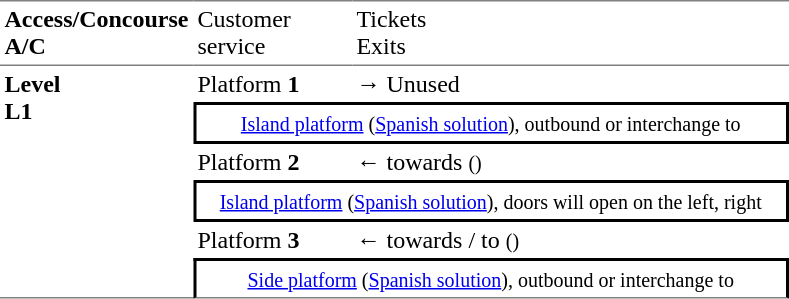<table table border=0 cellspacing=0 cellpadding=3>
<tr>
<td style="border-top:solid 1px gray;" width=50 valign=top><strong>Access/Concourse<br>A/C</strong></td>
<td style="border-top:solid 1px gray;" width=100 valign=top>Customer service</td>
<td style="border-top:solid 1px gray;" width=285 valign=top>Tickets<br>Exits</td>
</tr>
<tr>
<td style="border-top:solid 1px gray;border-bottom:solid 1px gray;" rowspan=6 valign=top><strong>Level<br>L1</strong></td>
<td style="border-top:solid 1px gray;">Platform <span><strong>1</strong></span></td>
<td style="border-top:solid 1px gray;"><span>→</span> Unused</td>
</tr>
<tr>
<td style="border-top:solid 2px black;border-right:solid 2px black;border-left:solid 2px black;border-bottom:solid 2px black;text-align:center;" colspan=2><small><a href='#'>Island platform</a> (<a href='#'>Spanish solution</a>), outbound or interchange to </small></td>
</tr>
<tr>
<td>Platform <span><strong>2</strong></span></td>
<td>←  towards  <small>()</small></td>
</tr>
<tr>
<td style="border-right:solid 2px black;border-left:solid 2px black;border-top:solid 2px black;border-bottom:solid 2px black;text-align:center;" colspan=2><small><a href='#'>Island platform</a> (<a href='#'>Spanish solution</a>), doors will open on the left, right</small></td>
</tr>
<tr>
<td>Platform <strong>3</strong></td>
<td>←  towards  /  to  <small>()</small></td>
</tr>
<tr>
<td style="border-right:solid 2px black;border-left:solid 2px black;border-top:solid 2px black;border-bottom:solid 1px gray;text-align:center;" colspan=2><small><a href='#'>Side platform</a> (<a href='#'>Spanish solution</a>), outbound or interchange to </small></td>
</tr>
</table>
